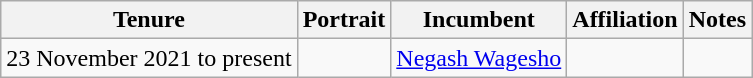<table class="wikitable">
<tr>
<th>Tenure</th>
<th>Portrait</th>
<th>Incumbent</th>
<th>Affiliation</th>
<th>Notes</th>
</tr>
<tr>
<td>23 November 2021 to present</td>
<td></td>
<td><a href='#'>Negash Wagesho</a></td>
<td></td>
<td></td>
</tr>
</table>
